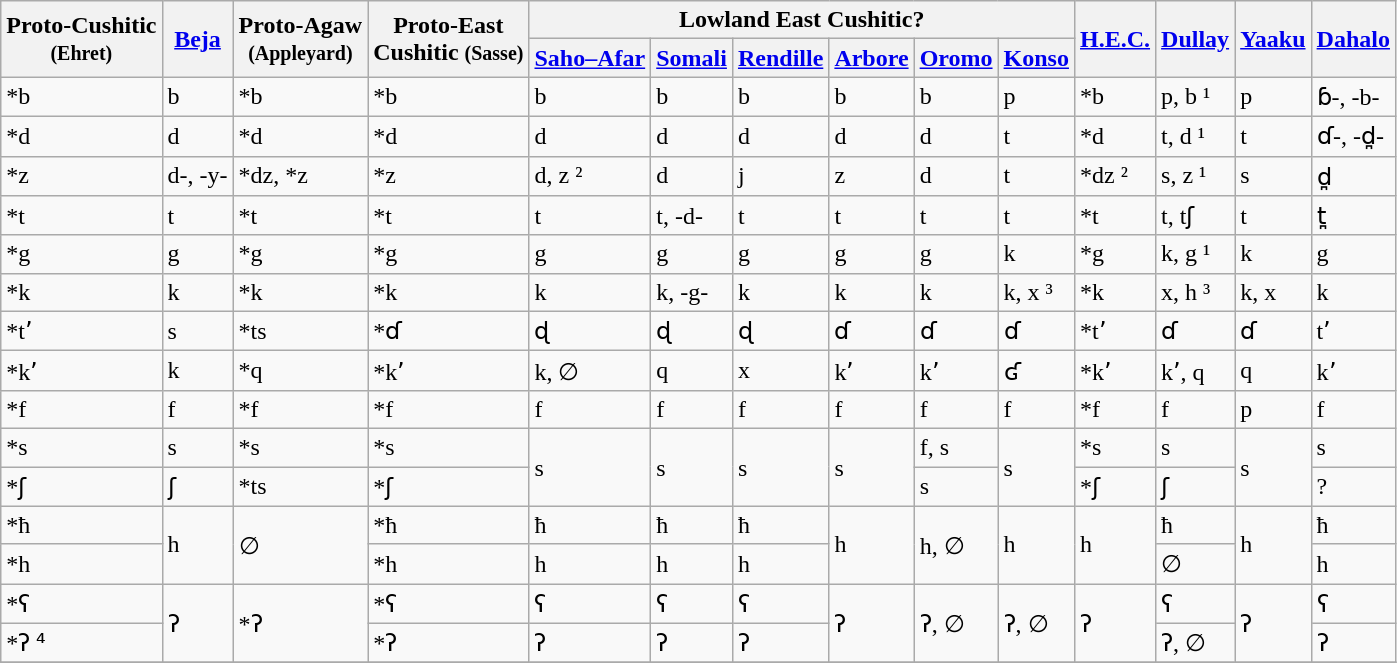<table class="wikitable">
<tr>
<th rowspan="2">Proto-Cushitic<br><small>(Ehret)</small></th>
<th rowspan="2"><a href='#'>Beja</a></th>
<th rowspan="2">Proto-Agaw<br><small>(Appleyard)</small></th>
<th rowspan="2">Proto-East<br>Cushitic <small>(Sasse)</small></th>
<th colspan="6">Lowland East Cushitic?</th>
<th rowspan="2"><a href='#'>H.E.C.</a></th>
<th rowspan="2"><a href='#'>Dullay</a></th>
<th rowspan="2"><a href='#'>Yaaku</a></th>
<th rowspan="2"><a href='#'>Dahalo</a></th>
</tr>
<tr>
<th><a href='#'>Saho–Afar</a></th>
<th><a href='#'>Somali</a></th>
<th><a href='#'>Rendille</a></th>
<th><a href='#'>Arbore</a></th>
<th><a href='#'>Oromo</a></th>
<th><a href='#'>Konso</a></th>
</tr>
<tr>
<td>*b</td>
<td>b</td>
<td>*b</td>
<td>*b</td>
<td>b</td>
<td>b</td>
<td>b</td>
<td>b</td>
<td>b</td>
<td>p</td>
<td>*b</td>
<td>p, b ¹</td>
<td>p</td>
<td>ɓ-, -b-</td>
</tr>
<tr>
<td>*d</td>
<td>d</td>
<td>*d</td>
<td>*d</td>
<td>d</td>
<td>d</td>
<td>d</td>
<td>d</td>
<td>d</td>
<td>t</td>
<td>*d</td>
<td>t, d ¹</td>
<td>t</td>
<td>ɗ-, -d̪-</td>
</tr>
<tr>
<td>*z</td>
<td>d-, -y-</td>
<td>*dz, *z</td>
<td>*z</td>
<td>d, z ²</td>
<td>d</td>
<td>j</td>
<td>z</td>
<td>d</td>
<td>t</td>
<td>*dz ²</td>
<td>s, z ¹</td>
<td>s</td>
<td>d̪</td>
</tr>
<tr>
<td>*t</td>
<td>t</td>
<td>*t</td>
<td>*t</td>
<td>t</td>
<td>t, -d-</td>
<td>t</td>
<td>t</td>
<td>t</td>
<td>t</td>
<td>*t</td>
<td>t, tʃ</td>
<td>t</td>
<td>t̪</td>
</tr>
<tr>
<td>*g</td>
<td>g</td>
<td>*g</td>
<td>*g</td>
<td>g</td>
<td>g</td>
<td>g</td>
<td>g</td>
<td>g</td>
<td>k</td>
<td>*g</td>
<td>k, g ¹</td>
<td>k</td>
<td>g</td>
</tr>
<tr>
<td>*k</td>
<td>k</td>
<td>*k</td>
<td>*k</td>
<td>k</td>
<td>k, -g-</td>
<td>k</td>
<td>k</td>
<td>k</td>
<td>k, x ³</td>
<td>*k</td>
<td>x, h ³</td>
<td>k, x</td>
<td>k</td>
</tr>
<tr>
<td>*tʼ</td>
<td>s</td>
<td>*ts</td>
<td>*ɗ</td>
<td>ɖ</td>
<td>ɖ</td>
<td>ɖ</td>
<td>ɗ</td>
<td>ɗ</td>
<td>ɗ</td>
<td>*tʼ</td>
<td>ɗ</td>
<td>ɗ</td>
<td>tʼ</td>
</tr>
<tr>
<td>*kʼ</td>
<td>k</td>
<td>*q</td>
<td>*kʼ</td>
<td>k, ∅</td>
<td>q</td>
<td>x</td>
<td>kʼ</td>
<td>kʼ</td>
<td>ʛ</td>
<td>*kʼ</td>
<td>kʼ, q</td>
<td>q</td>
<td>kʼ</td>
</tr>
<tr>
<td>*f</td>
<td>f</td>
<td>*f</td>
<td>*f</td>
<td>f</td>
<td>f</td>
<td>f</td>
<td>f</td>
<td>f</td>
<td>f</td>
<td>*f</td>
<td>f</td>
<td>p</td>
<td>f</td>
</tr>
<tr>
<td>*s</td>
<td>s</td>
<td>*s</td>
<td>*s</td>
<td rowspan="2">s</td>
<td rowspan="2">s</td>
<td rowspan="2">s</td>
<td rowspan="2">s</td>
<td>f, s</td>
<td rowspan="2">s</td>
<td>*s</td>
<td>s</td>
<td rowspan="2">s</td>
<td>s</td>
</tr>
<tr>
<td>*ʃ</td>
<td>ʃ</td>
<td>*ts</td>
<td>*ʃ</td>
<td>s</td>
<td>*ʃ</td>
<td>ʃ</td>
<td>?</td>
</tr>
<tr>
<td>*ħ</td>
<td rowspan="2">h</td>
<td rowspan="2">∅</td>
<td>*ħ</td>
<td>ħ</td>
<td>ħ</td>
<td>ħ</td>
<td rowspan="2">h</td>
<td rowspan="2">h, ∅</td>
<td rowspan="2">h</td>
<td rowspan="2">h</td>
<td>ħ</td>
<td rowspan="2">h</td>
<td>ħ</td>
</tr>
<tr>
<td>*h</td>
<td>*h</td>
<td>h</td>
<td>h</td>
<td>h</td>
<td>∅</td>
<td>h</td>
</tr>
<tr>
<td>*ʕ</td>
<td rowspan="2">ʔ</td>
<td rowspan="2">*ʔ</td>
<td>*ʕ</td>
<td>ʕ</td>
<td>ʕ</td>
<td>ʕ</td>
<td rowspan="2">ʔ</td>
<td rowspan="2">ʔ, ∅</td>
<td rowspan="2">ʔ, ∅</td>
<td rowspan="2">ʔ</td>
<td>ʕ</td>
<td rowspan="2">ʔ</td>
<td>ʕ</td>
</tr>
<tr>
<td>*ʔ ⁴</td>
<td>*ʔ</td>
<td>ʔ</td>
<td>ʔ</td>
<td>ʔ</td>
<td>ʔ, ∅</td>
<td>ʔ</td>
</tr>
<tr>
</tr>
</table>
